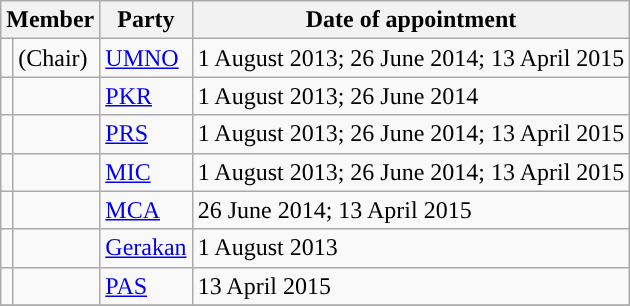<table class="sortable wikitable">
<tr>
<th colspan="2" valign="top">Member</th>
<th valign="top">Party</th>
<th valign="top">Date of appointment</th>
</tr>
<tr>
<td></td>
<td> (Chair)</td>
<td><a href='#'>UMNO</a></td>
<td>1 August 2013; 26 June 2014; 13 April 2015</td>
</tr>
<tr>
<td></td>
<td></td>
<td><a href='#'>PKR</a></td>
<td>1 August 2013; 26 June 2014</td>
</tr>
<tr>
<td></td>
<td></td>
<td><a href='#'>PRS</a></td>
<td>1 August 2013; 26 June 2014; 13 April 2015</td>
</tr>
<tr>
<td></td>
<td></td>
<td><a href='#'>MIC</a></td>
<td>1 August 2013; 26 June 2014; 13 April 2015</td>
</tr>
<tr>
<td></td>
<td></td>
<td><a href='#'>MCA</a></td>
<td>26 June 2014; 13 April 2015</td>
</tr>
<tr>
<td></td>
<td></td>
<td><a href='#'>Gerakan</a></td>
<td>1 August 2013</td>
</tr>
<tr>
<td></td>
<td></td>
<td><a href='#'>PAS</a></td>
<td>13 April 2015</td>
</tr>
<tr>
</tr>
</table>
